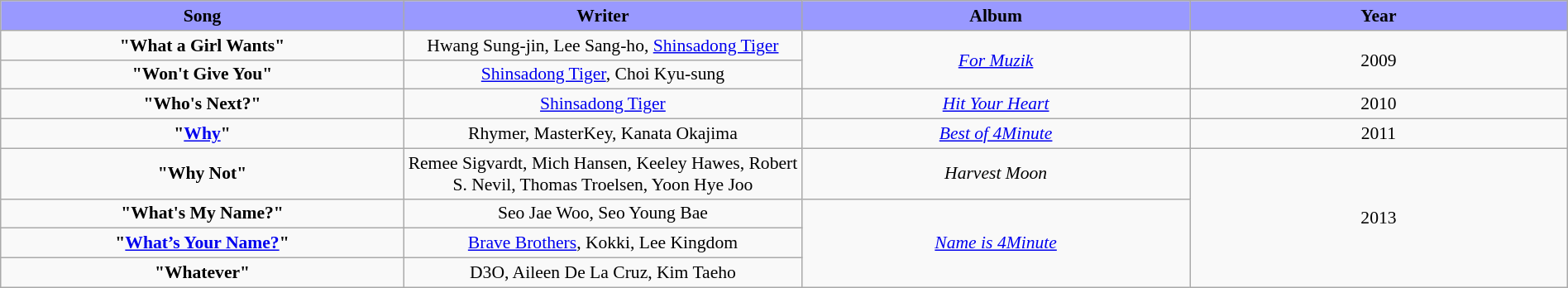<table class="wikitable" style="margin:0.5em auto; clear:both; font-size:.9em; text-align:center; width:100%">
<tr>
<th width="500" style="background: #99F;">Song</th>
<th width="500" style="background: #99F;">Writer</th>
<th width="500" style="background: #99F;">Album</th>
<th width="500" style="background: #99F;">Year</th>
</tr>
<tr>
<td><strong>"What a Girl Wants"</strong></td>
<td>Hwang Sung-jin, Lee Sang-ho, <a href='#'>Shinsadong Tiger</a></td>
<td rowspan="2"><em><a href='#'>For Muzik</a></em></td>
<td rowspan="2">2009</td>
</tr>
<tr>
<td><strong>"Won't Give You"</strong></td>
<td><a href='#'>Shinsadong Tiger</a>, Choi Kyu-sung</td>
</tr>
<tr>
<td><strong>"Who's Next?"</strong></td>
<td><a href='#'>Shinsadong Tiger</a></td>
<td><em><a href='#'>Hit Your Heart</a></em></td>
<td>2010</td>
</tr>
<tr>
<td><strong>"<a href='#'>Why</a>"</strong></td>
<td>Rhymer, MasterKey, Kanata Okajima</td>
<td><em><a href='#'>Best of 4Minute</a></em></td>
<td>2011</td>
</tr>
<tr>
<td><strong>"Why Not"</strong></td>
<td>Remee Sigvardt, Mich Hansen, Keeley Hawes, Robert S. Nevil, Thomas Troelsen, Yoon Hye Joo</td>
<td><em>Harvest Moon</em></td>
<td rowspan="4">2013</td>
</tr>
<tr>
<td><strong>"What's My Name?"</strong></td>
<td>Seo Jae Woo, Seo Young Bae</td>
<td rowspan="3"><em><a href='#'>Name is 4Minute</a></em></td>
</tr>
<tr>
<td><strong>"<a href='#'>What’s Your Name?</a>"</strong></td>
<td><a href='#'>Brave Brothers</a>, Kokki, Lee Kingdom</td>
</tr>
<tr>
<td><strong>"Whatever"</strong></td>
<td>D3O, Aileen De La Cruz, Kim Taeho</td>
</tr>
</table>
